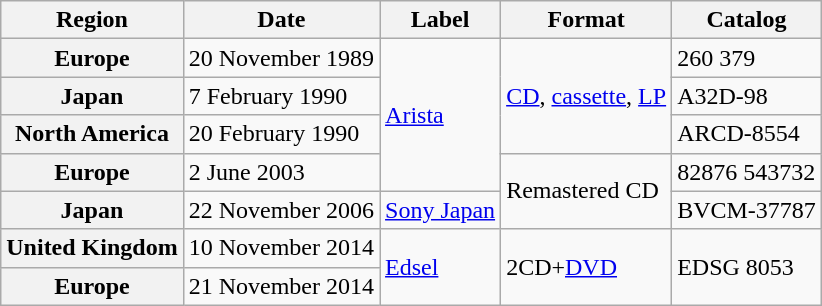<table class="wikitable plainrowheaders">
<tr>
<th>Region</th>
<th>Date</th>
<th>Label</th>
<th>Format</th>
<th>Catalog</th>
</tr>
<tr>
<th scope="row">Europe</th>
<td>20 November 1989</td>
<td rowspan="4"><a href='#'>Arista</a></td>
<td rowspan="3"><a href='#'>CD</a>, <a href='#'>cassette</a>, <a href='#'>LP</a></td>
<td>260 379</td>
</tr>
<tr>
<th scope="row">Japan</th>
<td>7 February 1990</td>
<td>A32D-98</td>
</tr>
<tr>
<th scope="row">North America</th>
<td>20 February 1990</td>
<td>ARCD-8554</td>
</tr>
<tr>
<th scope="row">Europe</th>
<td>2 June 2003</td>
<td rowspan="2">Remastered CD</td>
<td>82876 543732</td>
</tr>
<tr>
<th scope="row">Japan</th>
<td>22 November 2006</td>
<td><a href='#'>Sony Japan</a></td>
<td>BVCM-37787</td>
</tr>
<tr>
<th scope="row">United Kingdom</th>
<td>10 November 2014</td>
<td rowspan="2"><a href='#'>Edsel</a></td>
<td rowspan="2">2CD+<a href='#'>DVD</a></td>
<td rowspan="2">EDSG 8053</td>
</tr>
<tr>
<th scope="row">Europe</th>
<td>21 November 2014</td>
</tr>
</table>
